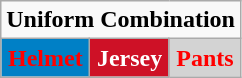<table class="wikitable"  style="display: inline-table;">
<tr>
<td align="center" Colspan="3"><strong>Uniform Combination</strong></td>
</tr>
<tr align="center">
<td style="background:#0080C6; color:red"><strong>Helmet</strong></td>
<td style="background:#CE1126; color:white"><strong>Jersey</strong></td>
<td style="background:lightgrey; color:red"><strong>Pants</strong></td>
</tr>
</table>
